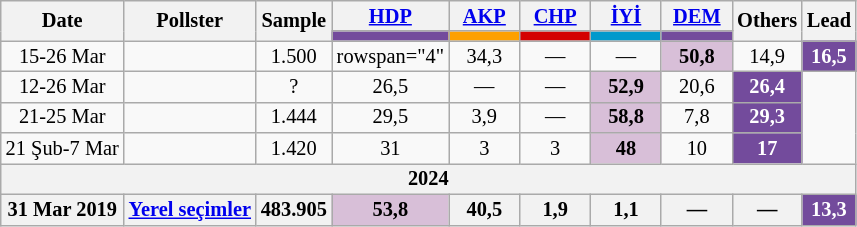<table class="wikitable mw-collapsible" style="text-align:center; font-size:85%; line-height:14px;">
<tr>
<th rowspan="2">Date</th>
<th rowspan="2">Pollster</th>
<th rowspan="2">Sample</th>
<th style="width:3em;"><a href='#'>HDP</a></th>
<th style="width:3em;"><a href='#'>AKP</a></th>
<th style="width:3em;"><a href='#'>CHP</a></th>
<th style="width:3em;"><a href='#'>İYİ</a></th>
<th style="width:3em;"><a href='#'>DEM</a></th>
<th rowspan="2">Others</th>
<th rowspan="2">Lead</th>
</tr>
<tr>
<th style="background:#734B9C;"></th>
<th style="background:#fda000;"></th>
<th style="background:#d40000;"></th>
<th style="background:#0099cc;"></th>
<th style="background:#734B9C;"></th>
</tr>
<tr>
<td>15-26 Mar</td>
<td></td>
<td>1.500</td>
<td>rowspan="4" </td>
<td>34,3</td>
<td>—</td>
<td>—</td>
<td style="background:#D8BFD8;"><strong>50,8</strong></td>
<td>14,9</td>
<th style="background:#734B9C; color:white;">16,5</th>
</tr>
<tr>
<td>12-26 Mar</td>
<td></td>
<td>?</td>
<td>26,5</td>
<td>—</td>
<td>—</td>
<td style="background:#D8BFD8;"><strong>52,9</strong></td>
<td>20,6</td>
<th style="background:#734B9C; color:white;">26,4</th>
</tr>
<tr>
<td>21-25 Mar</td>
<td></td>
<td>1.444</td>
<td>29,5</td>
<td>3,9</td>
<td>—</td>
<td style="background:#D8BFD8;"><strong>58,8</strong></td>
<td>7,8</td>
<th style="background:#734B9C; color:white;">29,3</th>
</tr>
<tr>
<td>21 Şub-7 Mar</td>
<td></td>
<td>1.420</td>
<td>31</td>
<td>3</td>
<td>3</td>
<td style="background:#D8BFD8;"><strong>48</strong></td>
<td>10</td>
<th style="background:#734B9C; color:white;">17</th>
</tr>
<tr>
<th colspan="10">2024</th>
</tr>
<tr>
<th>31 Mar 2019</th>
<th><a href='#'>Yerel seçimler</a></th>
<th>483.905</th>
<th style="background:#D8BFD8">53,8</th>
<th>40,5</th>
<th>1,9</th>
<th>1,1</th>
<th>—</th>
<th>—</th>
<th style="background:#734B9C; color:white;">13,3</th>
</tr>
</table>
